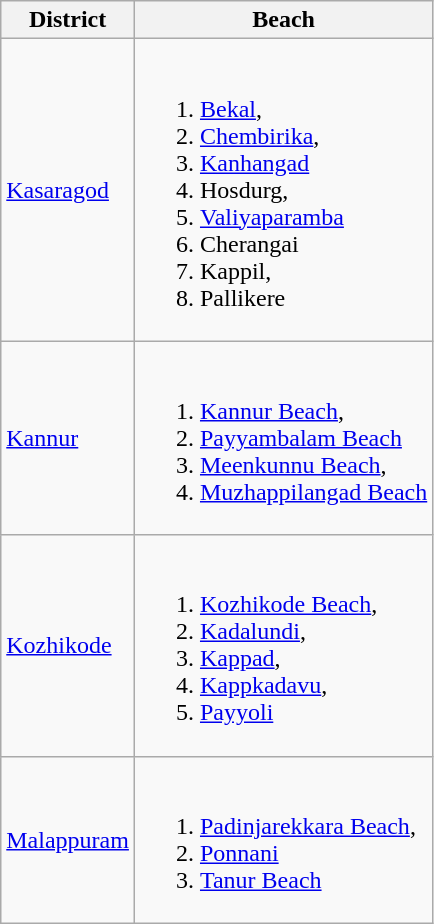<table class="wikitable sortable">
<tr>
<th>District</th>
<th>Beach</th>
</tr>
<tr>
<td><a href='#'>Kasaragod</a></td>
<td><br><ol><li><a href='#'>Bekal</a>,</li><li><a href='#'>Chembirika</a>,</li><li><a href='#'>Kanhangad</a></li><li>Hosdurg,</li><li><a href='#'>Valiyaparamba</a></li><li>Cherangai</li><li>Kappil,</li><li>Pallikere</li></ol></td>
</tr>
<tr>
<td><a href='#'>Kannur</a></td>
<td><br><ol><li><a href='#'>Kannur Beach</a>,</li><li><a href='#'>Payyambalam Beach</a></li><li><a href='#'>Meenkunnu Beach</a>,</li><li><a href='#'>Muzhappilangad Beach</a></li></ol></td>
</tr>
<tr>
<td><a href='#'>Kozhikode</a></td>
<td><br><ol><li><a href='#'>Kozhikode Beach</a>,</li><li><a href='#'>Kadalundi</a>,</li><li><a href='#'>Kappad</a>,</li><li><a href='#'>Kappkadavu</a>,</li><li><a href='#'>Payyoli</a></li></ol></td>
</tr>
<tr>
<td><a href='#'>Malappuram</a></td>
<td><br><ol><li><a href='#'>Padinjarekkara Beach</a>,</li><li><a href='#'>Ponnani</a></li><li><a href='#'>Tanur Beach</a></li></ol></td>
</tr>
</table>
